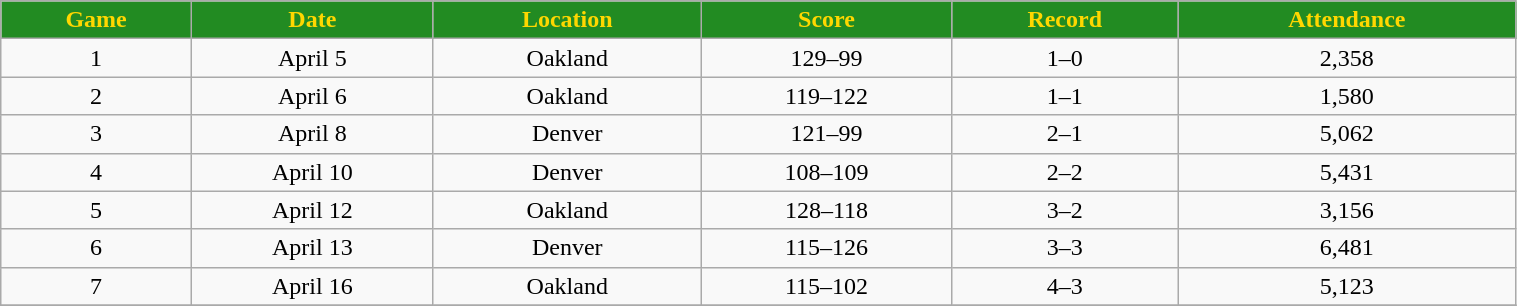<table class="wikitable" width="80%">
<tr align="center"  style="background:#228B22;color:#FFD700;">
<td><strong>Game</strong></td>
<td><strong>Date</strong></td>
<td><strong>Location</strong></td>
<td><strong>Score</strong></td>
<td><strong>Record</strong></td>
<td><strong>Attendance</strong></td>
</tr>
<tr align="center" bgcolor="">
<td>1</td>
<td>April 5</td>
<td>Oakland</td>
<td>129–99</td>
<td>1–0</td>
<td>2,358</td>
</tr>
<tr align="center" bgcolor="">
<td>2</td>
<td>April 6</td>
<td>Oakland</td>
<td>119–122</td>
<td>1–1</td>
<td>1,580</td>
</tr>
<tr align="center" bgcolor="">
<td>3</td>
<td>April 8</td>
<td>Denver</td>
<td>121–99</td>
<td>2–1</td>
<td>5,062</td>
</tr>
<tr align="center" bgcolor="">
<td>4</td>
<td>April 10</td>
<td>Denver</td>
<td>108–109</td>
<td>2–2</td>
<td>5,431</td>
</tr>
<tr align="center" bgcolor="">
<td>5</td>
<td>April 12</td>
<td>Oakland</td>
<td>128–118</td>
<td>3–2</td>
<td>3,156</td>
</tr>
<tr align="center" bgcolor="">
<td>6</td>
<td>April 13</td>
<td>Denver</td>
<td>115–126</td>
<td>3–3</td>
<td>6,481</td>
</tr>
<tr align="center" bgcolor="">
<td>7</td>
<td>April 16</td>
<td>Oakland</td>
<td>115–102</td>
<td>4–3</td>
<td>5,123</td>
</tr>
<tr align="center" bgcolor="">
</tr>
</table>
